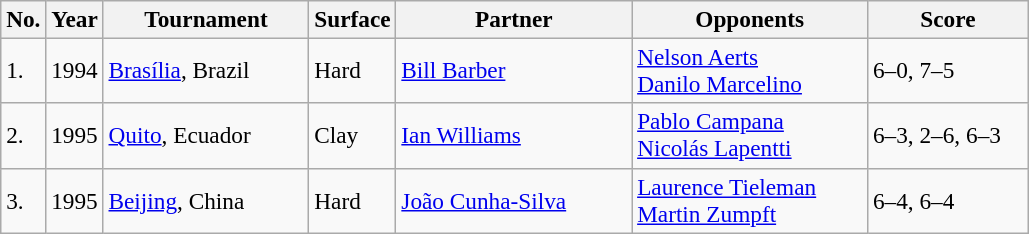<table class="sortable wikitable" style=font-size:97%>
<tr>
<th style="width:20px">No.</th>
<th style="width:30px">Year</th>
<th style="width:130px">Tournament</th>
<th style="width:50px">Surface</th>
<th style="width:150px">Partner</th>
<th style="width:150px">Opponents</th>
<th style="width:100px"  class="unsortable">Score</th>
</tr>
<tr>
<td>1.</td>
<td>1994</td>
<td><a href='#'>Brasília</a>, Brazil</td>
<td>Hard</td>
<td> <a href='#'>Bill Barber</a></td>
<td> <a href='#'>Nelson Aerts</a><br> <a href='#'>Danilo Marcelino</a></td>
<td>6–0, 7–5</td>
</tr>
<tr>
<td>2.</td>
<td>1995</td>
<td><a href='#'>Quito</a>, Ecuador</td>
<td>Clay</td>
<td> <a href='#'>Ian Williams</a></td>
<td> <a href='#'>Pablo Campana</a><br> <a href='#'>Nicolás Lapentti</a></td>
<td>6–3, 2–6, 6–3</td>
</tr>
<tr>
<td>3.</td>
<td>1995</td>
<td><a href='#'>Beijing</a>, China</td>
<td>Hard</td>
<td> <a href='#'>João Cunha-Silva</a></td>
<td> <a href='#'>Laurence Tieleman</a><br> <a href='#'>Martin Zumpft</a></td>
<td>6–4, 6–4</td>
</tr>
</table>
